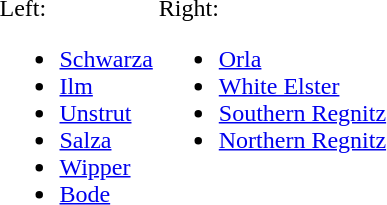<table>
<tr>
<td valign="top"><br>Left:<ul><li><a href='#'>Schwarza</a></li><li><a href='#'>Ilm</a></li><li><a href='#'>Unstrut</a></li><li><a href='#'>Salza</a></li><li><a href='#'>Wipper</a></li><li><a href='#'>Bode</a></li></ul></td>
<td valign="top"><br>Right:<ul><li><a href='#'>Orla</a></li><li><a href='#'>White Elster</a></li><li><a href='#'>Southern Regnitz</a></li><li><a href='#'>Northern Regnitz</a></li></ul></td>
</tr>
</table>
